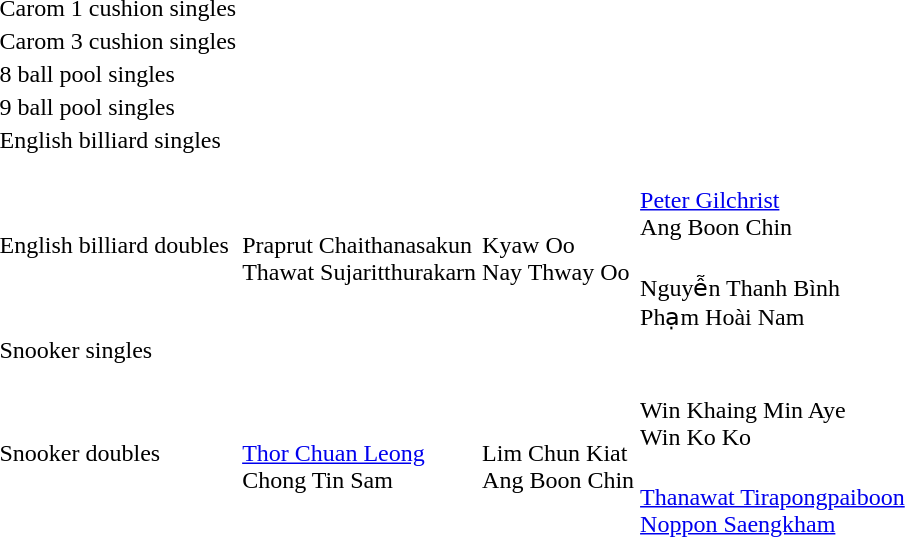<table>
<tr>
<td rowspan=2>Carom 1 cushion singles</td>
<td rowspan=2></td>
<td rowspan=2></td>
<td></td>
</tr>
<tr>
<td></td>
</tr>
<tr>
<td rowspan=2>Carom 3 cushion singles</td>
<td rowspan=2></td>
<td rowspan=2></td>
<td></td>
</tr>
<tr>
<td></td>
</tr>
<tr>
<td rowspan=2>8 ball pool singles</td>
<td rowspan=2></td>
<td rowspan=2></td>
<td></td>
</tr>
<tr>
<td></td>
</tr>
<tr>
<td rowspan=2>9 ball pool singles</td>
<td rowspan=2></td>
<td rowspan=2></td>
<td></td>
</tr>
<tr>
<td></td>
</tr>
<tr>
<td rowspan=2>English billiard singles</td>
<td rowspan=2></td>
<td rowspan=2></td>
<td></td>
</tr>
<tr>
<td></td>
</tr>
<tr>
<td rowspan=2>English billiard doubles</td>
<td rowspan=2><br>Praprut Chaithanasakun<br>Thawat Sujaritthurakarn</td>
<td rowspan=2><br>Kyaw Oo<br>Nay Thway Oo</td>
<td><br><a href='#'>Peter Gilchrist</a><br>Ang Boon Chin</td>
</tr>
<tr>
<td><br>Nguyễn Thanh Bình<br>Phạm Hoài Nam</td>
</tr>
<tr>
<td rowspan=2>Snooker singles</td>
<td rowspan=2></td>
<td rowspan=2></td>
<td></td>
</tr>
<tr>
<td></td>
</tr>
<tr>
<td rowspan=2>Snooker doubles</td>
<td rowspan=2><br><a href='#'>Thor Chuan Leong</a><br>Chong Tin Sam</td>
<td rowspan=2><br>Lim Chun Kiat<br>Ang Boon Chin</td>
<td><br>Win Khaing Min Aye<br>Win Ko Ko</td>
</tr>
<tr>
<td><br><a href='#'>Thanawat Tirapongpaiboon</a><br><a href='#'>Noppon Saengkham</a></td>
</tr>
</table>
